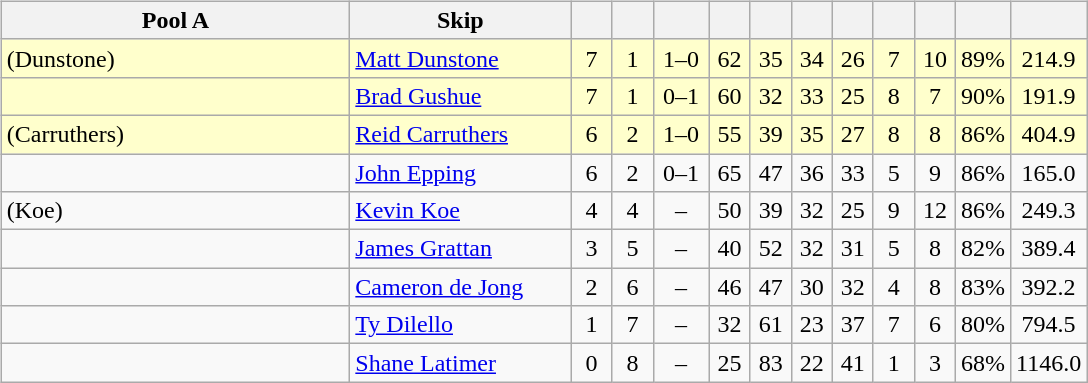<table>
<tr>
<td valign=top width=10%><br><table class=wikitable style="text-align:center;">
<tr>
<th width=225>Pool A</th>
<th width=140>Skip</th>
<th width=20></th>
<th width=20></th>
<th width=30></th>
<th width=20></th>
<th width=20></th>
<th width=20></th>
<th width=20></th>
<th width=20></th>
<th width=20></th>
<th width=20></th>
<th width=20></th>
</tr>
<tr bgcolor=#ffffcc>
<td style="text-align:left;"> (Dunstone)</td>
<td style="text-align:left;"><a href='#'>Matt Dunstone</a></td>
<td>7</td>
<td>1</td>
<td>1–0</td>
<td>62</td>
<td>35</td>
<td>34</td>
<td>26</td>
<td>7</td>
<td>10</td>
<td>89%</td>
<td>214.9</td>
</tr>
<tr bgcolor=#ffffcc>
<td style="text-align:left;"></td>
<td style="text-align:left;"><a href='#'>Brad Gushue</a></td>
<td>7</td>
<td>1</td>
<td>0–1</td>
<td>60</td>
<td>32</td>
<td>33</td>
<td>25</td>
<td>8</td>
<td>7</td>
<td>90%</td>
<td>191.9</td>
</tr>
<tr bgcolor=#ffffcc>
<td style="text-align:left;"> (Carruthers)</td>
<td style="text-align:left;"><a href='#'>Reid Carruthers</a></td>
<td>6</td>
<td>2</td>
<td>1–0</td>
<td>55</td>
<td>39</td>
<td>35</td>
<td>27</td>
<td>8</td>
<td>8</td>
<td>86%</td>
<td>404.9</td>
</tr>
<tr>
<td style="text-align:left;"></td>
<td style="text-align:left;"><a href='#'>John Epping</a></td>
<td>6</td>
<td>2</td>
<td>0–1</td>
<td>65</td>
<td>47</td>
<td>36</td>
<td>33</td>
<td>5</td>
<td>9</td>
<td>86%</td>
<td>165.0</td>
</tr>
<tr>
<td style="text-align:left;"> (Koe)</td>
<td style="text-align:left;"><a href='#'>Kevin Koe</a></td>
<td>4</td>
<td>4</td>
<td>–</td>
<td>50</td>
<td>39</td>
<td>32</td>
<td>25</td>
<td>9</td>
<td>12</td>
<td>86%</td>
<td>249.3</td>
</tr>
<tr>
<td style="text-align:left;"></td>
<td style="text-align:left;"><a href='#'>James Grattan</a></td>
<td>3</td>
<td>5</td>
<td>–</td>
<td>40</td>
<td>52</td>
<td>32</td>
<td>31</td>
<td>5</td>
<td>8</td>
<td>82%</td>
<td>389.4</td>
</tr>
<tr>
<td style="text-align:left;"></td>
<td style="text-align:left;"><a href='#'>Cameron de Jong</a></td>
<td>2</td>
<td>6</td>
<td>–</td>
<td>46</td>
<td>47</td>
<td>30</td>
<td>32</td>
<td>4</td>
<td>8</td>
<td>83%</td>
<td>392.2</td>
</tr>
<tr>
<td style="text-align:left;"></td>
<td style="text-align:left;"><a href='#'>Ty Dilello</a></td>
<td>1</td>
<td>7</td>
<td>–</td>
<td>32</td>
<td>61</td>
<td>23</td>
<td>37</td>
<td>7</td>
<td>6</td>
<td>80%</td>
<td>794.5</td>
</tr>
<tr>
<td style="text-align:left;"></td>
<td style="text-align:left;"><a href='#'>Shane Latimer</a></td>
<td>0</td>
<td>8</td>
<td>–</td>
<td>25</td>
<td>83</td>
<td>22</td>
<td>41</td>
<td>1</td>
<td>3</td>
<td>68%</td>
<td>1146.0</td>
</tr>
</table>
</td>
</tr>
</table>
